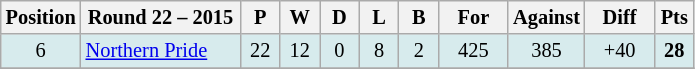<table class="wikitable" style="text-align:center; font-size:85%;">
<tr>
<th width=40 abbr="Position">Position</th>
<th width=100>Round 22 – 2015</th>
<th width=20 abbr="Played">P</th>
<th width=20 abbr="Won">W</th>
<th width=20 abbr="Drawn">D</th>
<th width=20 abbr="Lost">L</th>
<th width=20 abbr="Bye">B</th>
<th width=40 abbr="Points for">For</th>
<th width=40 abbr="Points against">Against</th>
<th width=40 abbr="Points difference">Diff</th>
<th width=20 abbr="Points">Pts</th>
</tr>
<tr style="background: #d7ebed;">
<td>6</td>
<td style="text-align:left;"> <a href='#'>Northern Pride</a></td>
<td>22</td>
<td>12</td>
<td>0</td>
<td>8</td>
<td>2</td>
<td>425</td>
<td>385</td>
<td>+40</td>
<td><strong>28</strong></td>
</tr>
<tr>
</tr>
</table>
